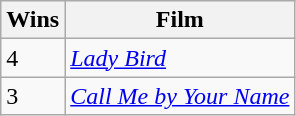<table class="wikitable">
<tr>
<th>Wins</th>
<th>Film</th>
</tr>
<tr>
<td>4</td>
<td><em><a href='#'>Lady Bird</a></em></td>
</tr>
<tr>
<td>3</td>
<td><em><a href='#'>Call Me by Your Name</a></em></td>
</tr>
</table>
